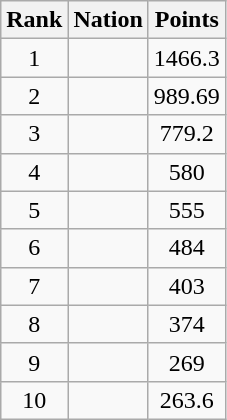<table class="wikitable sortable">
<tr>
<th>Rank</th>
<th>Nation</th>
<th>Points</th>
</tr>
<tr>
<td align=center>1</td>
<td></td>
<td align=center>1466.3</td>
</tr>
<tr>
<td align=center>2</td>
<td></td>
<td align=center>989.69</td>
</tr>
<tr>
<td align=center>3</td>
<td></td>
<td align=center>779.2</td>
</tr>
<tr>
<td align=center>4</td>
<td></td>
<td align=center>580</td>
</tr>
<tr>
<td align=center>5</td>
<td></td>
<td align=center>555</td>
</tr>
<tr>
<td align=center>6</td>
<td></td>
<td align=center>484</td>
</tr>
<tr>
<td align=center>7</td>
<td></td>
<td align=center>403</td>
</tr>
<tr>
<td align=center>8</td>
<td></td>
<td align=center>374</td>
</tr>
<tr>
<td align=center>9</td>
<td></td>
<td align=center>269</td>
</tr>
<tr>
<td align=center>10</td>
<td></td>
<td align=center>263.6</td>
</tr>
</table>
